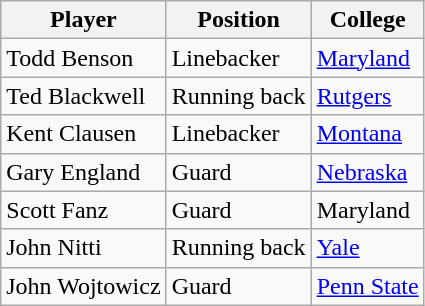<table class="wikitable">
<tr>
<th>Player</th>
<th>Position</th>
<th>College</th>
</tr>
<tr>
<td>Todd Benson</td>
<td>Linebacker</td>
<td><a href='#'>Maryland</a></td>
</tr>
<tr>
<td>Ted Blackwell</td>
<td>Running back</td>
<td><a href='#'>Rutgers</a></td>
</tr>
<tr>
<td>Kent Clausen</td>
<td>Linebacker</td>
<td><a href='#'>Montana</a></td>
</tr>
<tr>
<td>Gary England</td>
<td>Guard</td>
<td><a href='#'>Nebraska</a></td>
</tr>
<tr>
<td>Scott Fanz</td>
<td>Guard</td>
<td>Maryland</td>
</tr>
<tr>
<td>John Nitti</td>
<td>Running back</td>
<td><a href='#'>Yale</a></td>
</tr>
<tr>
<td>John Wojtowicz</td>
<td>Guard</td>
<td><a href='#'>Penn State</a></td>
</tr>
</table>
